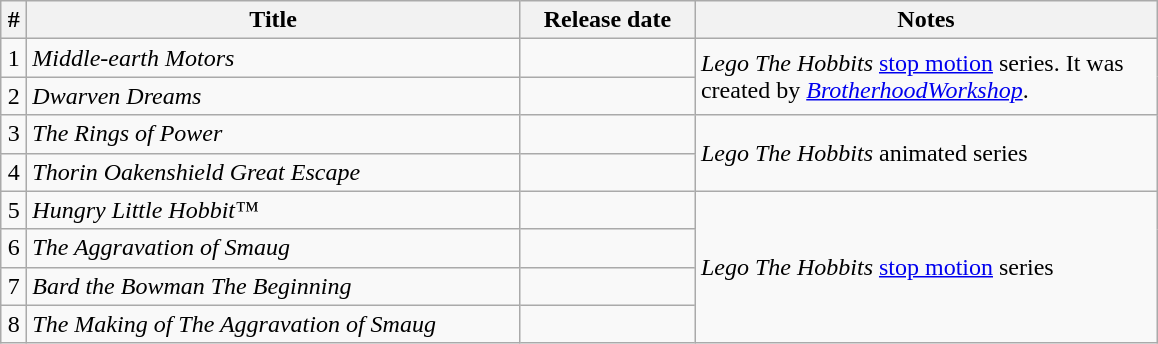<table class="wikitable sortable">
<tr>
<th width=10>#</th>
<th width=321>Title</th>
<th width=110>Release date</th>
<th width=300>Notes</th>
</tr>
<tr>
<td align="center">1</td>
<td><em>Middle-earth Motors</em></td>
<td align="right"></td>
<td rowspan="2"><em>Lego The Hobbits</em> <a href='#'>stop motion</a> series. It was created by <em><a href='#'>BrotherhoodWorkshop</a></em>.</td>
</tr>
<tr>
<td align="center">2</td>
<td><em>Dwarven Dreams</em></td>
<td align="right"></td>
</tr>
<tr>
<td align="center">3</td>
<td><em>The Rings of Power</em></td>
<td align="right"></td>
<td rowspan="2"><em>Lego The Hobbits</em> animated series</td>
</tr>
<tr>
<td align="center">4</td>
<td><em>Thorin Oakenshield Great Escape</em></td>
<td align="right"></td>
</tr>
<tr>
<td align="center">5</td>
<td><em>Hungry Little Hobbit™</em></td>
<td align="right"></td>
<td rowspan="4"><em>Lego The Hobbits</em> <a href='#'>stop motion</a> series</td>
</tr>
<tr>
<td align="center">6</td>
<td><em>The Aggravation of Smaug</em></td>
<td align="right"></td>
</tr>
<tr>
<td align="center">7</td>
<td><em>Bard the Bowman The Beginning</em></td>
<td align="right"></td>
</tr>
<tr>
<td align="center">8</td>
<td><em>The Making of The Aggravation of Smaug</em></td>
<td align="right"></td>
</tr>
</table>
